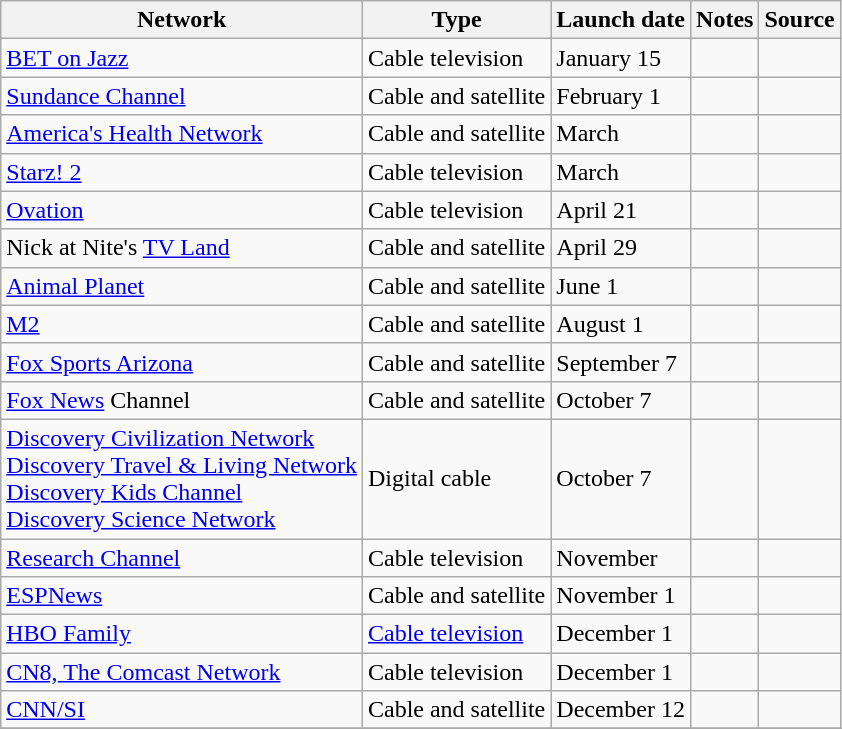<table class="wikitable sortable">
<tr>
<th>Network</th>
<th>Type</th>
<th>Launch date</th>
<th>Notes</th>
<th>Source</th>
</tr>
<tr>
<td><a href='#'>BET on Jazz</a></td>
<td>Cable television</td>
<td>January 15</td>
<td></td>
<td></td>
</tr>
<tr>
<td><a href='#'>Sundance Channel</a></td>
<td>Cable and satellite</td>
<td>February 1</td>
<td></td>
<td></td>
</tr>
<tr>
<td><a href='#'>America's Health Network</a></td>
<td>Cable and satellite</td>
<td>March</td>
<td></td>
<td></td>
</tr>
<tr>
<td><a href='#'>Starz! 2</a></td>
<td>Cable television</td>
<td>March</td>
<td></td>
<td></td>
</tr>
<tr>
<td><a href='#'>Ovation</a></td>
<td>Cable television</td>
<td>April 21</td>
<td></td>
<td></td>
</tr>
<tr>
<td>Nick at Nite's <a href='#'>TV Land</a></td>
<td>Cable and satellite</td>
<td>April 29</td>
<td></td>
<td></td>
</tr>
<tr>
<td><a href='#'>Animal Planet</a></td>
<td>Cable and satellite</td>
<td>June 1</td>
<td></td>
<td></td>
</tr>
<tr>
<td><a href='#'>M2</a></td>
<td>Cable and satellite</td>
<td>August 1</td>
<td></td>
<td></td>
</tr>
<tr>
<td><a href='#'>Fox Sports Arizona</a></td>
<td>Cable and satellite</td>
<td>September 7</td>
<td></td>
<td></td>
</tr>
<tr>
<td><a href='#'>Fox News</a> Channel</td>
<td>Cable and satellite</td>
<td>October 7</td>
<td></td>
<td></td>
</tr>
<tr>
<td><a href='#'>Discovery Civilization Network</a><br><a href='#'>Discovery Travel & Living Network</a><br><a href='#'>Discovery Kids Channel</a><br><a href='#'>Discovery Science Network</a></td>
<td>Digital cable</td>
<td>October 7</td>
<td></td>
<td></td>
</tr>
<tr>
<td><a href='#'>Research Channel</a></td>
<td>Cable television</td>
<td>November</td>
<td></td>
<td></td>
</tr>
<tr>
<td><a href='#'>ESPNews</a></td>
<td>Cable and satellite</td>
<td>November 1</td>
<td></td>
<td></td>
</tr>
<tr>
<td><a href='#'>HBO Family</a></td>
<td><a href='#'>Cable television</a></td>
<td>December 1</td>
<td></td>
<td></td>
</tr>
<tr>
<td><a href='#'>CN8, The Comcast Network</a></td>
<td>Cable television</td>
<td>December 1</td>
<td></td>
<td></td>
</tr>
<tr>
<td><a href='#'>CNN/SI</a></td>
<td>Cable and satellite</td>
<td>December 12</td>
<td></td>
<td></td>
</tr>
<tr>
</tr>
</table>
